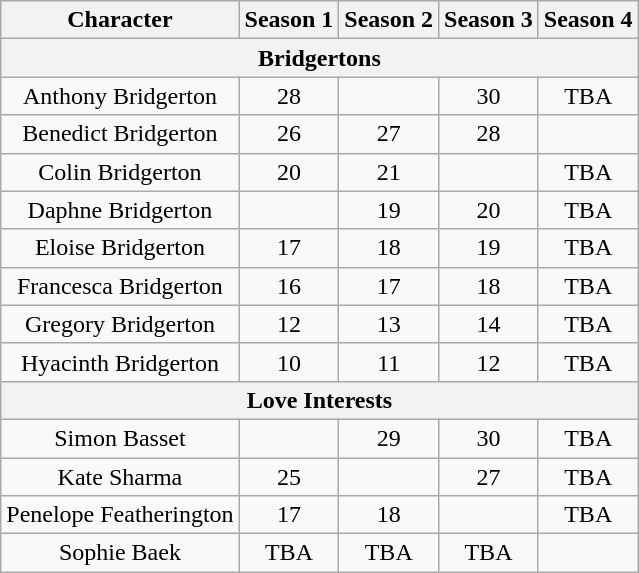<table class="wikitable" style="text-align:center;">
<tr>
<th>Character</th>
<th>Season 1</th>
<th>Season 2</th>
<th>Season 3</th>
<th>Season 4</th>
</tr>
<tr>
<th colspan=5>Bridgertons</th>
</tr>
<tr>
<td>Anthony Bridgerton</td>
<td>28</td>
<td></td>
<td>30</td>
<td>TBA</td>
</tr>
<tr>
<td>Benedict Bridgerton</td>
<td>26</td>
<td>27</td>
<td>28</td>
<td></td>
</tr>
<tr>
<td>Colin Bridgerton</td>
<td>20</td>
<td>21</td>
<td></td>
<td>TBA</td>
</tr>
<tr>
<td>Daphne Bridgerton</td>
<td></td>
<td>19</td>
<td>20</td>
<td>TBA</td>
</tr>
<tr>
<td>Eloise Bridgerton</td>
<td>17</td>
<td>18</td>
<td>19</td>
<td>TBA</td>
</tr>
<tr>
<td>Francesca Bridgerton</td>
<td>16</td>
<td>17</td>
<td>18</td>
<td>TBA</td>
</tr>
<tr>
<td>Gregory Bridgerton</td>
<td>12</td>
<td>13</td>
<td>14</td>
<td>TBA</td>
</tr>
<tr>
<td>Hyacinth Bridgerton</td>
<td>10</td>
<td>11</td>
<td>12</td>
<td>TBA</td>
</tr>
<tr>
<th colspan=5>Love Interests</th>
</tr>
<tr>
<td>Simon Basset</td>
<td></td>
<td>29</td>
<td>30</td>
<td>TBA</td>
</tr>
<tr>
<td>Kate Sharma</td>
<td>25</td>
<td></td>
<td>27</td>
<td>TBA</td>
</tr>
<tr>
<td>Penelope Featherington</td>
<td>17</td>
<td>18</td>
<td></td>
<td>TBA</td>
</tr>
<tr>
<td>Sophie Baek</td>
<td>TBA</td>
<td>TBA</td>
<td>TBA</td>
<td></td>
</tr>
</table>
